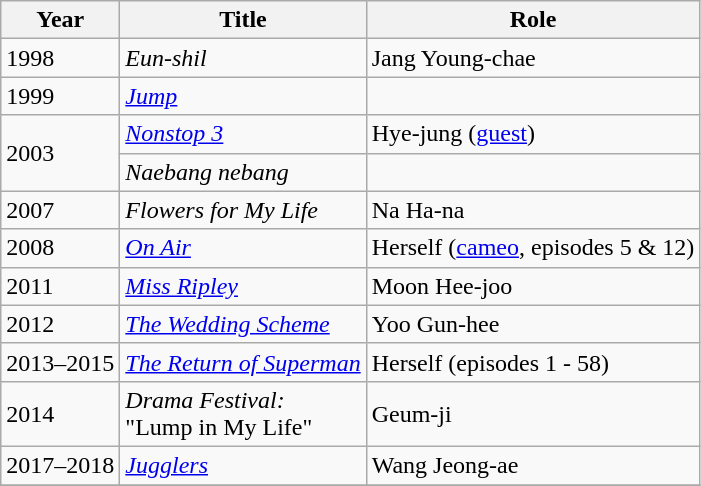<table class="wikitable sortable">
<tr>
<th>Year</th>
<th>Title</th>
<th>Role</th>
</tr>
<tr>
<td>1998</td>
<td><em>Eun-shil</em></td>
<td>Jang Young-chae</td>
</tr>
<tr>
<td>1999</td>
<td><em><a href='#'>Jump</a></em></td>
<td></td>
</tr>
<tr>
<td rowspan=2>2003</td>
<td><em><a href='#'>Nonstop 3</a></em></td>
<td>Hye-jung (<a href='#'>guest</a>)</td>
</tr>
<tr>
<td><em>Naebang nebang</em> </td>
<td></td>
</tr>
<tr>
<td>2007</td>
<td><em>Flowers for My Life</em></td>
<td>Na Ha-na</td>
</tr>
<tr>
<td>2008</td>
<td><em><a href='#'>On Air</a></em></td>
<td>Herself (<a href='#'>cameo</a>, episodes 5 & 12)</td>
</tr>
<tr>
<td>2011</td>
<td><em><a href='#'>Miss Ripley</a></em></td>
<td>Moon Hee-joo</td>
</tr>
<tr>
<td>2012</td>
<td><em><a href='#'>The Wedding Scheme</a></em></td>
<td>Yoo Gun-hee</td>
</tr>
<tr>
<td>2013–2015</td>
<td><em><a href='#'>The Return of Superman</a></em></td>
<td>Herself (episodes 1 - 58)</td>
</tr>
<tr>
<td>2014</td>
<td><em>Drama Festival:</em><br>"Lump in My Life"</td>
<td>Geum-ji</td>
</tr>
<tr>
<td>2017–2018</td>
<td><em><a href='#'>Jugglers</a></em></td>
<td>Wang Jeong-ae</td>
</tr>
<tr>
</tr>
</table>
